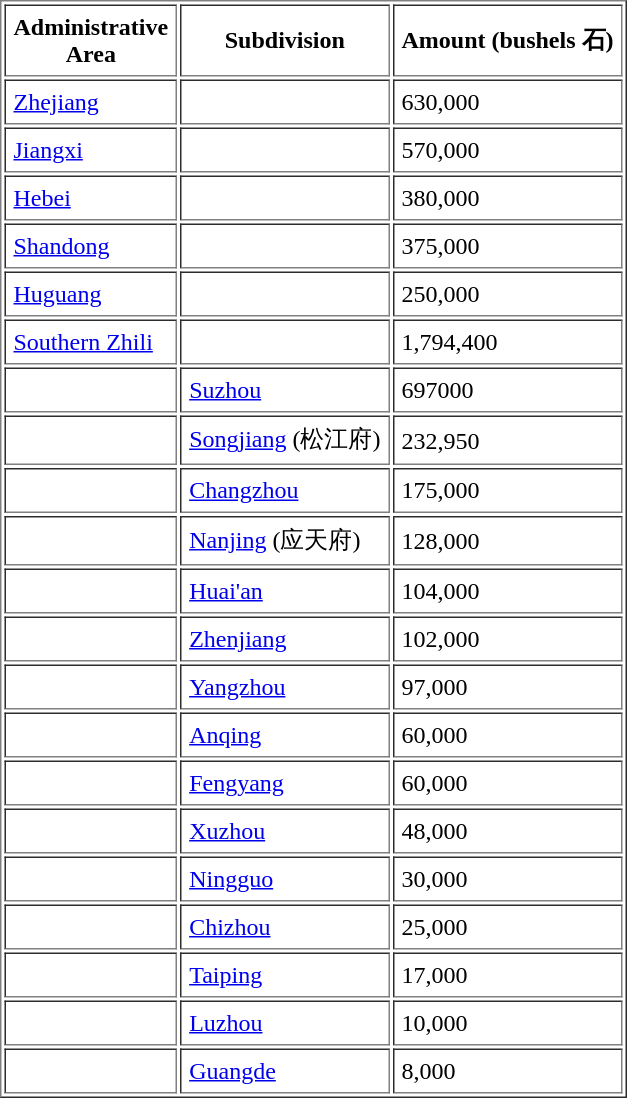<table border="1" cellpadding="5">
<tr>
<th>Administrative<br>Area</th>
<th>Subdivision</th>
<th>Amount (bushels 石)</th>
</tr>
<tr ---->
<td><a href='#'>Zhejiang</a></td>
<td></td>
<td>630,000</td>
</tr>
<tr ----->
<td><a href='#'>Jiangxi</a></td>
<td></td>
<td>570,000</td>
</tr>
<tr ---->
<td><a href='#'>Hebei</a></td>
<td></td>
<td>380,000</td>
</tr>
<tr ---->
<td><a href='#'>Shandong</a></td>
<td></td>
<td>375,000</td>
</tr>
<tr ---->
<td><a href='#'>Huguang</a></td>
<td></td>
<td>250,000</td>
</tr>
<tr ---->
<td><a href='#'>Southern Zhili</a></td>
<td></td>
<td>1,794,400</td>
</tr>
<tr ---->
<td></td>
<td><a href='#'>Suzhou</a></td>
<td>697000</td>
</tr>
<tr ---->
<td></td>
<td><a href='#'>Songjiang</a> (松江府)</td>
<td>232,950</td>
</tr>
<tr ---->
<td></td>
<td><a href='#'>Changzhou</a></td>
<td>175,000</td>
</tr>
<tr ---->
<td></td>
<td><a href='#'>Nanjing</a> (应天府)</td>
<td>128,000</td>
</tr>
<tr ---->
<td></td>
<td><a href='#'>Huai'an</a></td>
<td>104,000</td>
</tr>
<tr ---->
<td></td>
<td><a href='#'>Zhenjiang</a></td>
<td>102,000</td>
</tr>
<tr ---->
<td></td>
<td><a href='#'>Yangzhou</a></td>
<td>97,000</td>
</tr>
<tr ---->
<td></td>
<td><a href='#'>Anqing</a></td>
<td>60,000</td>
</tr>
<tr ---->
<td></td>
<td><a href='#'>Fengyang</a></td>
<td>60,000</td>
</tr>
<tr ---->
<td></td>
<td><a href='#'>Xuzhou</a></td>
<td>48,000</td>
</tr>
<tr ---->
<td></td>
<td><a href='#'>Ningguo</a></td>
<td>30,000</td>
</tr>
<tr ---->
<td></td>
<td><a href='#'>Chizhou</a></td>
<td>25,000</td>
</tr>
<tr ---->
<td></td>
<td><a href='#'>Taiping</a></td>
<td>17,000</td>
</tr>
<tr ---->
<td></td>
<td><a href='#'>Luzhou</a></td>
<td>10,000</td>
</tr>
<tr ---->
<td></td>
<td><a href='#'>Guangde</a></td>
<td>8,000</td>
</tr>
</table>
